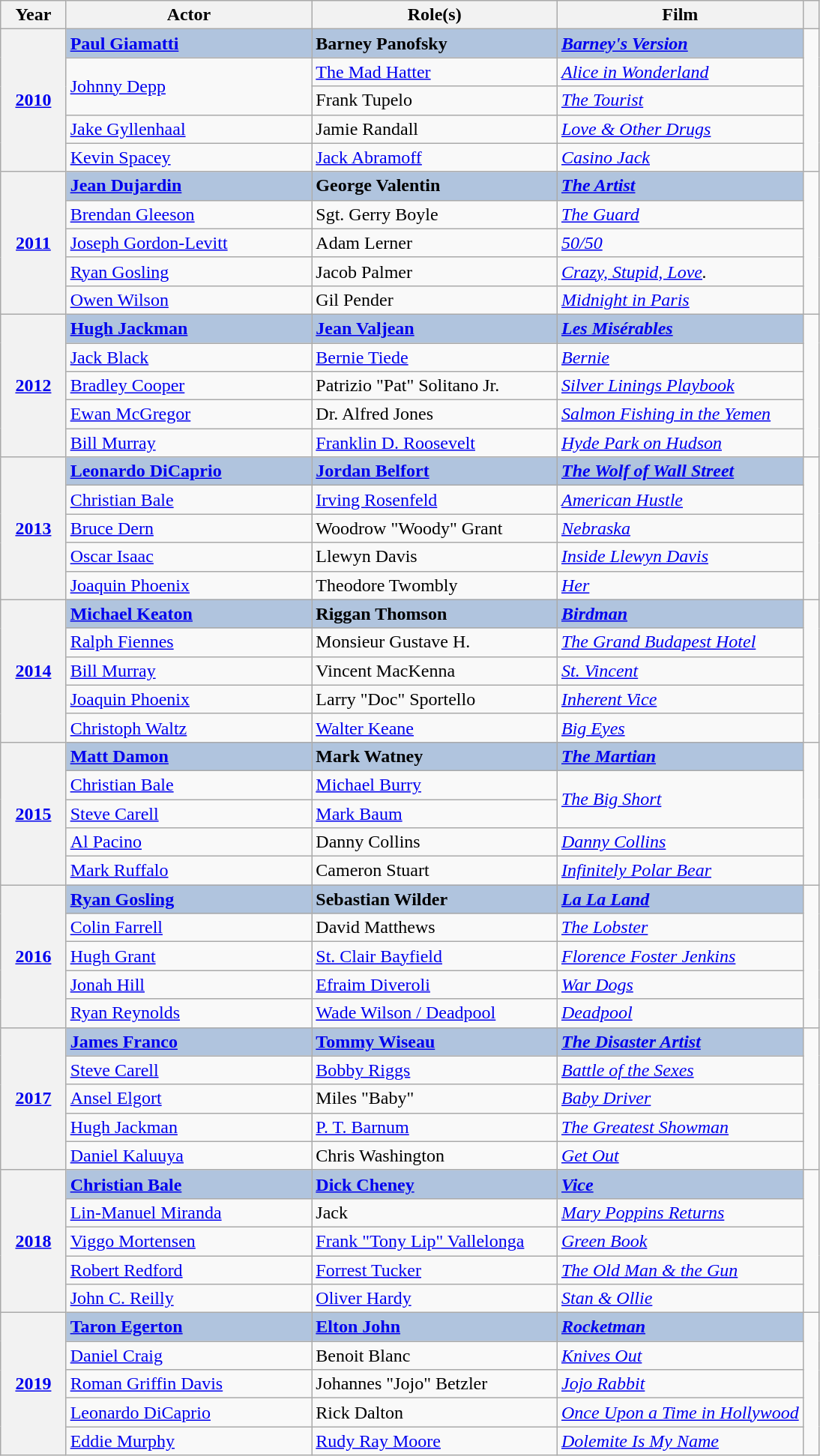<table class="wikitable sortable">
<tr>
<th scope="col" style="width:8%;">Year</th>
<th scope="col" style="width:30%;">Actor</th>
<th scope="col" style="width:30%;">Role(s)</th>
<th scope="col" style="width:30%;">Film</th>
<th scope="col" style="width:2%;" class="unsortable"></th>
</tr>
<tr>
<th rowspan="5" style="text-align:center;"><a href='#'>2010</a></th>
<td style="background:#B0C4DE;"><strong><a href='#'>Paul Giamatti</a></strong></td>
<td style="background:#B0C4DE;"><strong>Barney Panofsky</strong></td>
<td style="background:#B0C4DE;"><strong><em><a href='#'>Barney's Version</a></em></strong></td>
<td rowspan=5></td>
</tr>
<tr>
<td rowspan="2 "><a href='#'>Johnny Depp</a></td>
<td><a href='#'>The Mad Hatter</a></td>
<td><em><a href='#'>Alice in Wonderland</a></em></td>
</tr>
<tr>
<td>Frank Tupelo</td>
<td><em><a href='#'>The Tourist</a></em></td>
</tr>
<tr>
<td><a href='#'>Jake Gyllenhaal</a></td>
<td>Jamie Randall</td>
<td><em><a href='#'>Love & Other Drugs</a></em></td>
</tr>
<tr>
<td><a href='#'>Kevin Spacey</a></td>
<td><a href='#'>Jack Abramoff</a></td>
<td><em><a href='#'>Casino Jack</a></em></td>
</tr>
<tr>
<th rowspan="5" style="text-align:center;"><a href='#'>2011</a></th>
<td style="background:#B0C4DE;"><strong><a href='#'>Jean Dujardin</a></strong></td>
<td style="background:#B0C4DE;"><strong>George Valentin</strong></td>
<td style="background:#B0C4DE;"><strong><em><a href='#'>The Artist</a></em></strong></td>
<td rowspan=5></td>
</tr>
<tr>
<td><a href='#'>Brendan Gleeson</a></td>
<td>Sgt. Gerry Boyle</td>
<td><em><a href='#'>The Guard</a></em></td>
</tr>
<tr>
<td><a href='#'>Joseph Gordon-Levitt</a></td>
<td>Adam Lerner</td>
<td><em><a href='#'>50/50</a></em></td>
</tr>
<tr>
<td><a href='#'>Ryan Gosling</a></td>
<td>Jacob Palmer</td>
<td><em><a href='#'>Crazy, Stupid, Love</a>.</em></td>
</tr>
<tr>
<td><a href='#'>Owen Wilson</a></td>
<td>Gil Pender</td>
<td><em><a href='#'>Midnight in Paris</a></em></td>
</tr>
<tr>
<th rowspan="5" style="text-align:center;"><a href='#'>2012</a></th>
<td style="background:#B0C4DE;"><strong><a href='#'>Hugh Jackman</a></strong></td>
<td style="background:#B0C4DE;"><strong><a href='#'>Jean Valjean</a></strong></td>
<td style="background:#B0C4DE;"><strong><em><a href='#'>Les Misérables</a></em></strong></td>
<td rowspan=5></td>
</tr>
<tr>
<td><a href='#'>Jack Black</a></td>
<td><a href='#'>Bernie Tiede</a></td>
<td><em><a href='#'>Bernie</a></em></td>
</tr>
<tr>
<td><a href='#'>Bradley Cooper</a></td>
<td>Patrizio "Pat" Solitano Jr.</td>
<td><em><a href='#'>Silver Linings Playbook</a></em></td>
</tr>
<tr>
<td><a href='#'>Ewan McGregor</a></td>
<td>Dr. Alfred Jones</td>
<td><em><a href='#'>Salmon Fishing in the Yemen</a></em></td>
</tr>
<tr>
<td><a href='#'>Bill Murray</a></td>
<td><a href='#'>Franklin D. Roosevelt</a></td>
<td><em><a href='#'>Hyde Park on Hudson</a></em></td>
</tr>
<tr>
<th rowspan="5" style="text-align:center;"><a href='#'>2013</a></th>
<td style="background:#B0C4DE;"><strong><a href='#'>Leonardo DiCaprio</a></strong></td>
<td style="background:#B0C4DE;"><strong><a href='#'>Jordan Belfort</a></strong></td>
<td style="background:#B0C4DE;"><strong><em><a href='#'>The Wolf of Wall Street</a></em></strong></td>
<td rowspan=5></td>
</tr>
<tr>
<td><a href='#'>Christian Bale</a></td>
<td><a href='#'>Irving Rosenfeld</a></td>
<td><em><a href='#'>American Hustle</a></em></td>
</tr>
<tr>
<td><a href='#'>Bruce Dern</a></td>
<td>Woodrow "Woody" Grant</td>
<td><em><a href='#'>Nebraska</a></em></td>
</tr>
<tr>
<td><a href='#'>Oscar Isaac</a></td>
<td>Llewyn Davis</td>
<td><em><a href='#'>Inside Llewyn Davis</a></em></td>
</tr>
<tr>
<td><a href='#'>Joaquin Phoenix</a></td>
<td>Theodore Twombly</td>
<td><em><a href='#'>Her</a></em></td>
</tr>
<tr>
<th rowspan="5" style="text-align:center;"><a href='#'>2014</a></th>
<td style="background:#B0C4DE;"><strong><a href='#'>Michael Keaton</a></strong></td>
<td style="background:#B0C4DE;"><strong>Riggan Thomson</strong></td>
<td style="background:#B0C4DE;"><strong><em><a href='#'>Birdman</a></em></strong></td>
<td rowspan=5></td>
</tr>
<tr>
<td><a href='#'>Ralph Fiennes</a></td>
<td>Monsieur Gustave H.</td>
<td><em><a href='#'>The Grand Budapest Hotel</a></em></td>
</tr>
<tr>
<td><a href='#'>Bill Murray</a></td>
<td>Vincent MacKenna</td>
<td><em><a href='#'>St. Vincent</a></em></td>
</tr>
<tr>
<td><a href='#'>Joaquin Phoenix</a></td>
<td>Larry "Doc" Sportello</td>
<td><em><a href='#'>Inherent Vice</a></em></td>
</tr>
<tr>
<td><a href='#'>Christoph Waltz</a></td>
<td><a href='#'>Walter Keane</a></td>
<td><em><a href='#'>Big Eyes</a></em></td>
</tr>
<tr>
<th rowspan="5" style="text-align:center;"><a href='#'>2015</a></th>
<td style="background:#B0C4DE;"><strong><a href='#'>Matt Damon</a></strong></td>
<td style="background:#B0C4DE;"><strong>Mark Watney</strong></td>
<td style="background:#B0C4DE;"><strong><em><a href='#'>The Martian</a></em></strong></td>
<td rowspan=5></td>
</tr>
<tr>
<td><a href='#'>Christian Bale</a></td>
<td><a href='#'>Michael Burry</a></td>
<td rowspan=2><em><a href='#'>The Big Short</a></em></td>
</tr>
<tr>
<td><a href='#'>Steve Carell</a></td>
<td><a href='#'>Mark Baum</a></td>
</tr>
<tr>
<td><a href='#'>Al Pacino</a></td>
<td>Danny Collins</td>
<td><em><a href='#'>Danny Collins</a></em></td>
</tr>
<tr>
<td><a href='#'>Mark Ruffalo</a></td>
<td>Cameron Stuart</td>
<td><em><a href='#'>Infinitely Polar Bear</a></em></td>
</tr>
<tr>
<th rowspan="5" style="text-align:center;"><a href='#'>2016</a></th>
<td style="background:#B0C4DE;"><strong><a href='#'>Ryan Gosling</a></strong></td>
<td style="background:#B0C4DE;"><strong>Sebastian Wilder</strong></td>
<td style="background:#B0C4DE;"><strong><em><a href='#'>La La Land</a></em></strong></td>
<td rowspan=5></td>
</tr>
<tr>
<td><a href='#'>Colin Farrell</a></td>
<td>David Matthews</td>
<td><em><a href='#'>The Lobster</a></em></td>
</tr>
<tr>
<td><a href='#'>Hugh Grant</a></td>
<td><a href='#'>St. Clair Bayfield</a></td>
<td><em><a href='#'>Florence Foster Jenkins</a></em></td>
</tr>
<tr>
<td><a href='#'>Jonah Hill</a></td>
<td><a href='#'>Efraim Diveroli</a></td>
<td><em><a href='#'>War Dogs</a></em></td>
</tr>
<tr>
<td><a href='#'>Ryan Reynolds</a></td>
<td><a href='#'>Wade Wilson / Deadpool</a></td>
<td><em><a href='#'>Deadpool</a></em></td>
</tr>
<tr>
<th rowspan="5" style="text-align:center;"><a href='#'>2017</a></th>
<td style="background:#B0C4DE;"><strong><a href='#'>James Franco</a></strong></td>
<td style="background:#B0C4DE;"><strong><a href='#'>Tommy Wiseau</a></strong></td>
<td style="background:#B0C4DE;"><strong><em><a href='#'>The Disaster Artist</a></em></strong></td>
<td rowspan=5></td>
</tr>
<tr>
<td><a href='#'>Steve Carell</a></td>
<td><a href='#'>Bobby Riggs</a></td>
<td><em><a href='#'>Battle of the Sexes</a></em></td>
</tr>
<tr>
<td><a href='#'>Ansel Elgort</a></td>
<td>Miles "Baby"</td>
<td><em><a href='#'>Baby Driver</a></em></td>
</tr>
<tr>
<td><a href='#'>Hugh Jackman</a></td>
<td><a href='#'>P. T. Barnum</a></td>
<td><em><a href='#'>The Greatest Showman</a></em></td>
</tr>
<tr>
<td><a href='#'>Daniel Kaluuya</a></td>
<td>Chris Washington</td>
<td><em><a href='#'>Get Out</a></em></td>
</tr>
<tr>
<th rowspan="5" style="text-align:center;"><a href='#'>2018</a></th>
<td style="background:#B0C4DE;"><strong><a href='#'>Christian Bale</a></strong></td>
<td style="background:#B0C4DE;"><strong><a href='#'>Dick Cheney</a></strong></td>
<td style="background:#B0C4DE;"><strong><em><a href='#'>Vice</a></em></strong></td>
<td rowspan=5></td>
</tr>
<tr>
<td><a href='#'>Lin-Manuel Miranda</a></td>
<td>Jack</td>
<td><em><a href='#'>Mary Poppins Returns</a></em></td>
</tr>
<tr>
<td><a href='#'>Viggo Mortensen</a></td>
<td><a href='#'>Frank "Tony Lip" Vallelonga</a></td>
<td><em><a href='#'>Green Book</a></em></td>
</tr>
<tr>
<td><a href='#'>Robert Redford</a></td>
<td><a href='#'>Forrest Tucker</a></td>
<td><em><a href='#'>The Old Man & the Gun</a></em></td>
</tr>
<tr>
<td><a href='#'>John C. Reilly</a></td>
<td><a href='#'>Oliver Hardy</a></td>
<td><em><a href='#'>Stan & Ollie</a></em></td>
</tr>
<tr>
<th rowspan="5" style="text-align:center;"><a href='#'>2019</a></th>
<td style="background:#B0C4DE;"><strong><a href='#'>Taron Egerton</a></strong></td>
<td style="background:#B0C4DE;"><strong><a href='#'>Elton John</a></strong></td>
<td style="background:#B0C4DE;"><strong><em><a href='#'>Rocketman</a></em></strong></td>
<td rowspan=5></td>
</tr>
<tr>
<td><a href='#'>Daniel Craig</a></td>
<td>Benoit Blanc</td>
<td><em><a href='#'>Knives Out</a></em></td>
</tr>
<tr>
<td><a href='#'>Roman Griffin Davis</a></td>
<td>Johannes "Jojo" Betzler</td>
<td><em><a href='#'>Jojo Rabbit</a></em></td>
</tr>
<tr>
<td><a href='#'>Leonardo DiCaprio</a></td>
<td>Rick Dalton</td>
<td><em><a href='#'>Once Upon a Time in Hollywood</a></em></td>
</tr>
<tr>
<td><a href='#'>Eddie Murphy</a></td>
<td><a href='#'>Rudy Ray Moore</a></td>
<td><em><a href='#'>Dolemite Is My Name</a></em></td>
</tr>
</table>
